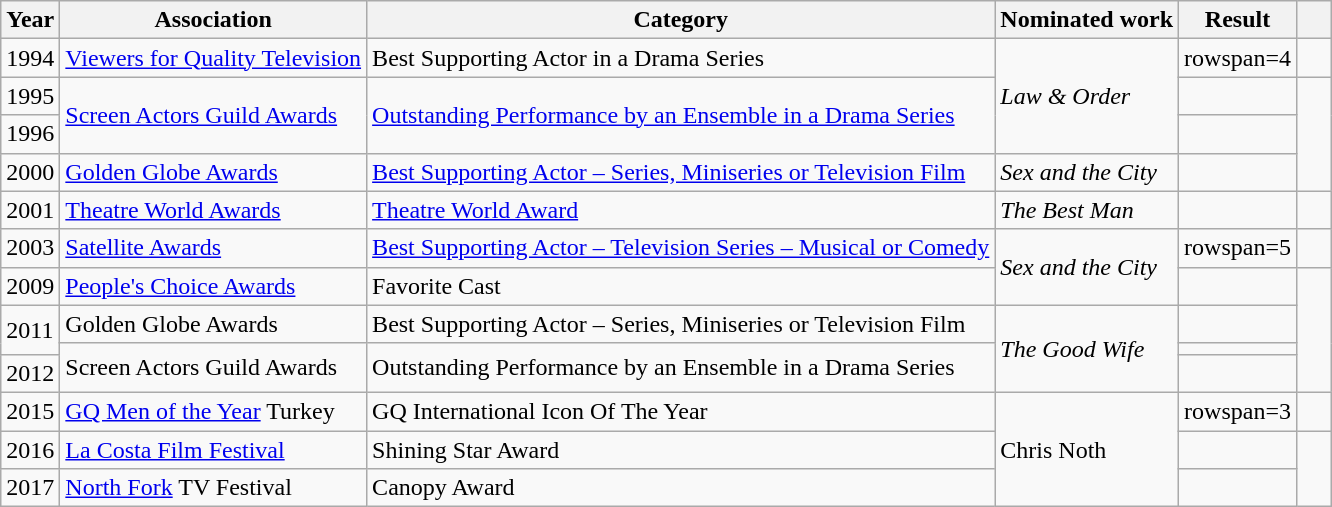<table class="wikitable sortable">
<tr>
<th>Year</th>
<th>Association</th>
<th>Category</th>
<th>Nominated work</th>
<th>Result</th>
<th scope="col" style="width:1em;" class="unsortable"></th>
</tr>
<tr>
<td>1994</td>
<td><a href='#'>Viewers for Quality Television</a></td>
<td>Best Supporting Actor in a Drama Series</td>
<td rowspan=3><em>Law & Order</em></td>
<td>rowspan=4 </td>
<td></td>
</tr>
<tr>
<td>1995</td>
<td rowspan=2><a href='#'>Screen Actors Guild Awards</a></td>
<td rowspan=2><a href='#'>Outstanding Performance by an Ensemble in a Drama Series</a></td>
<td></td>
</tr>
<tr>
<td>1996</td>
<td></td>
</tr>
<tr>
<td>2000</td>
<td><a href='#'>Golden Globe Awards</a></td>
<td><a href='#'>Best Supporting Actor – Series, Miniseries or Television Film</a></td>
<td><em>Sex and the City</em></td>
<td></td>
</tr>
<tr>
<td>2001</td>
<td><a href='#'>Theatre World Awards</a></td>
<td><a href='#'>Theatre World Award</a></td>
<td><em>The Best Man</em></td>
<td></td>
<td></td>
</tr>
<tr>
<td>2003</td>
<td><a href='#'>Satellite Awards</a></td>
<td><a href='#'>Best Supporting Actor – Television Series – Musical or Comedy</a></td>
<td rowspan=2><em>Sex and the City</em></td>
<td>rowspan=5 </td>
<td></td>
</tr>
<tr>
<td>2009</td>
<td><a href='#'>People's Choice Awards</a></td>
<td>Favorite Cast</td>
<td></td>
</tr>
<tr>
<td rowspan=2>2011</td>
<td>Golden Globe Awards</td>
<td>Best Supporting Actor – Series, Miniseries or Television Film</td>
<td rowspan=3><em>The Good Wife</em></td>
<td></td>
</tr>
<tr>
<td rowspan=2>Screen Actors Guild Awards</td>
<td rowspan=2>Outstanding Performance by an Ensemble in a Drama Series</td>
<td></td>
</tr>
<tr>
<td>2012</td>
<td></td>
</tr>
<tr>
<td>2015</td>
<td><a href='#'>GQ Men of the Year</a> Turkey</td>
<td>GQ International Icon Of The Year</td>
<td rowspan=3>Chris Noth</td>
<td>rowspan=3 </td>
<td></td>
</tr>
<tr>
<td>2016</td>
<td><a href='#'>La Costa Film Festival</a></td>
<td>Shining Star Award</td>
<td></td>
</tr>
<tr>
<td>2017</td>
<td><a href='#'>North Fork</a> TV Festival</td>
<td>Canopy Award</td>
<td></td>
</tr>
</table>
